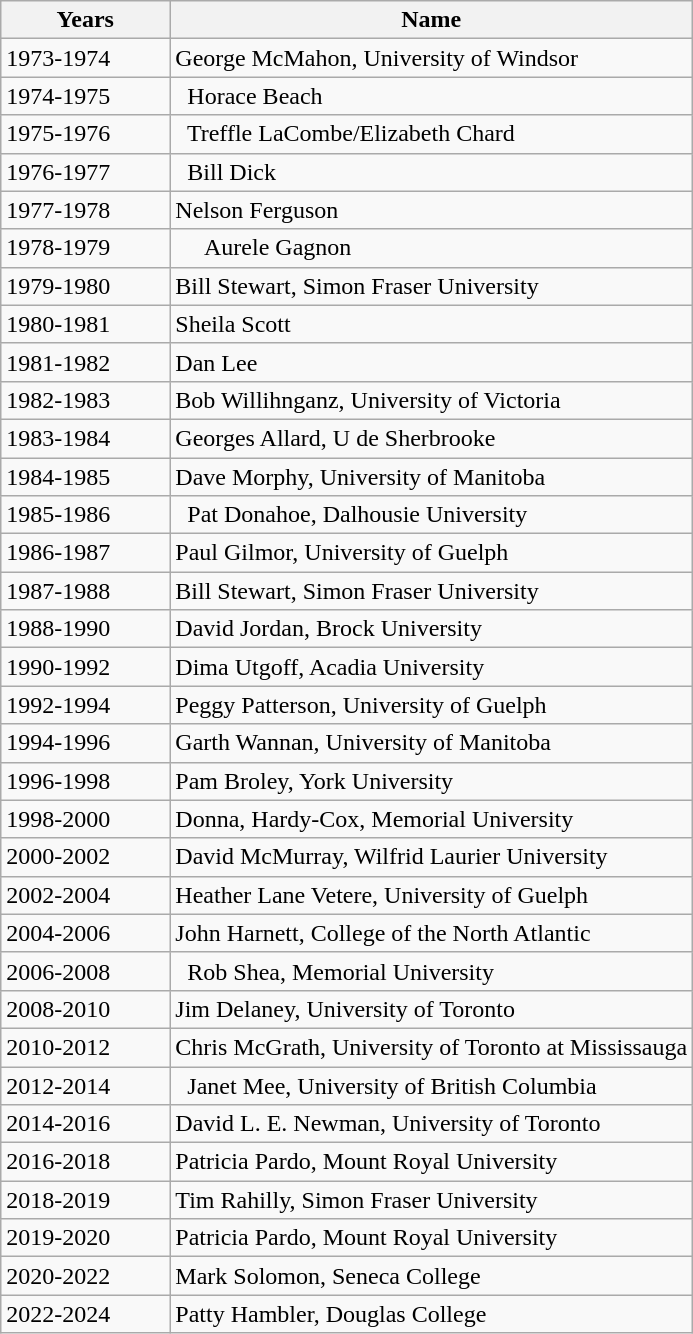<table class="wikitable">
<tr>
<th>Years</th>
<th>Name</th>
</tr>
<tr>
<td>1973-1974</td>
<td>George McMahon, University of Windsor</td>
</tr>
<tr>
<td>1974-1975   </td>
<td>  Horace Beach</td>
</tr>
<tr>
<td>1975-1976</td>
<td>  Treffle LaCombe/Elizabeth Chard</td>
</tr>
<tr>
<td>1976-1977  </td>
<td>  Bill Dick</td>
</tr>
<tr>
<td>1977-1978   </td>
<td>Nelson Ferguson</td>
</tr>
<tr>
<td>1978-1979   </td>
<td>     Aurele Gagnon</td>
</tr>
<tr>
<td>1979-1980         </td>
<td>Bill Stewart, Simon Fraser University</td>
</tr>
<tr>
<td>1980-1981  </td>
<td>Sheila Scott</td>
</tr>
<tr>
<td>1981-1982     </td>
<td>Dan Lee</td>
</tr>
<tr>
<td>1982-1983  </td>
<td>Bob Willihnganz, University of Victoria</td>
</tr>
<tr>
<td>1983-1984     </td>
<td>Georges Allard, U de Sherbrooke</td>
</tr>
<tr>
<td>1984-1985</td>
<td>Dave Morphy, University of Manitoba</td>
</tr>
<tr>
<td>1985-1986</td>
<td>  Pat Donahoe, Dalhousie University</td>
</tr>
<tr>
<td>1986-1987  </td>
<td>Paul Gilmor, University of Guelph</td>
</tr>
<tr>
<td>1987-1988</td>
<td>Bill Stewart, Simon Fraser University</td>
</tr>
<tr>
<td>1988-1990   </td>
<td>David Jordan, Brock University</td>
</tr>
<tr>
<td>1990-1992   </td>
<td>Dima Utgoff, Acadia University</td>
</tr>
<tr>
<td>1992-1994</td>
<td>Peggy Patterson, University of Guelph</td>
</tr>
<tr>
<td>1994-1996   </td>
<td>Garth Wannan, University of Manitoba</td>
</tr>
<tr>
<td>1996-1998  </td>
<td>Pam Broley, York University</td>
</tr>
<tr>
<td>1998-2000   </td>
<td>Donna, Hardy-Cox, Memorial University</td>
</tr>
<tr>
<td>2000-2002</td>
<td>David McMurray, Wilfrid Laurier University</td>
</tr>
<tr>
<td>2002-2004</td>
<td>Heather Lane Vetere, University of Guelph</td>
</tr>
<tr>
<td>2004-2006</td>
<td>John Harnett, College of the North Atlantic</td>
</tr>
<tr>
<td>2006-2008   </td>
<td>  Rob Shea, Memorial University</td>
</tr>
<tr>
<td>2008-2010   </td>
<td>Jim Delaney, University of Toronto</td>
</tr>
<tr>
<td>2010-2012   </td>
<td>Chris McGrath, University of Toronto at Mississauga</td>
</tr>
<tr>
<td>2012-2014</td>
<td>  Janet Mee, University of British Columbia</td>
</tr>
<tr>
<td>2014-2016</td>
<td>David L. E. Newman, University of Toronto</td>
</tr>
<tr>
<td>2016-2018  </td>
<td>Patricia Pardo, Mount Royal University</td>
</tr>
<tr>
<td>2018-2019  </td>
<td>Tim Rahilly, Simon Fraser University</td>
</tr>
<tr>
<td>2019-2020  </td>
<td>Patricia Pardo, Mount Royal University</td>
</tr>
<tr>
<td>2020-2022  </td>
<td>Mark Solomon, Seneca College</td>
</tr>
<tr>
<td>2022-2024   </td>
<td>Patty Hambler, Douglas College</td>
</tr>
</table>
